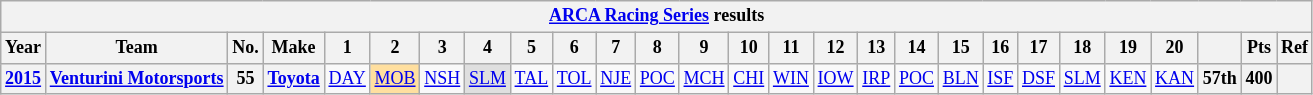<table class="wikitable" style="text-align:center; font-size:75%">
<tr>
<th colspan=48><a href='#'>ARCA Racing Series</a> results</th>
</tr>
<tr>
<th>Year</th>
<th>Team</th>
<th>No.</th>
<th>Make</th>
<th>1</th>
<th>2</th>
<th>3</th>
<th>4</th>
<th>5</th>
<th>6</th>
<th>7</th>
<th>8</th>
<th>9</th>
<th>10</th>
<th>11</th>
<th>12</th>
<th>13</th>
<th>14</th>
<th>15</th>
<th>16</th>
<th>17</th>
<th>18</th>
<th>19</th>
<th>20</th>
<th></th>
<th>Pts</th>
<th>Ref</th>
</tr>
<tr>
<th><a href='#'>2015</a></th>
<th><a href='#'>Venturini Motorsports</a></th>
<th>55</th>
<th><a href='#'>Toyota</a></th>
<td><a href='#'>DAY</a></td>
<td style="background:#FFDF9F;"><a href='#'>MOB</a><br></td>
<td><a href='#'>NSH</a></td>
<td style="background:#DFDFDF;"><a href='#'>SLM</a><br></td>
<td><a href='#'>TAL</a></td>
<td><a href='#'>TOL</a></td>
<td><a href='#'>NJE</a></td>
<td><a href='#'>POC</a></td>
<td><a href='#'>MCH</a></td>
<td><a href='#'>CHI</a></td>
<td><a href='#'>WIN</a></td>
<td><a href='#'>IOW</a></td>
<td><a href='#'>IRP</a></td>
<td><a href='#'>POC</a></td>
<td><a href='#'>BLN</a></td>
<td><a href='#'>ISF</a></td>
<td><a href='#'>DSF</a></td>
<td><a href='#'>SLM</a></td>
<td><a href='#'>KEN</a></td>
<td><a href='#'>KAN</a></td>
<th>57th</th>
<th>400</th>
<th></th>
</tr>
</table>
